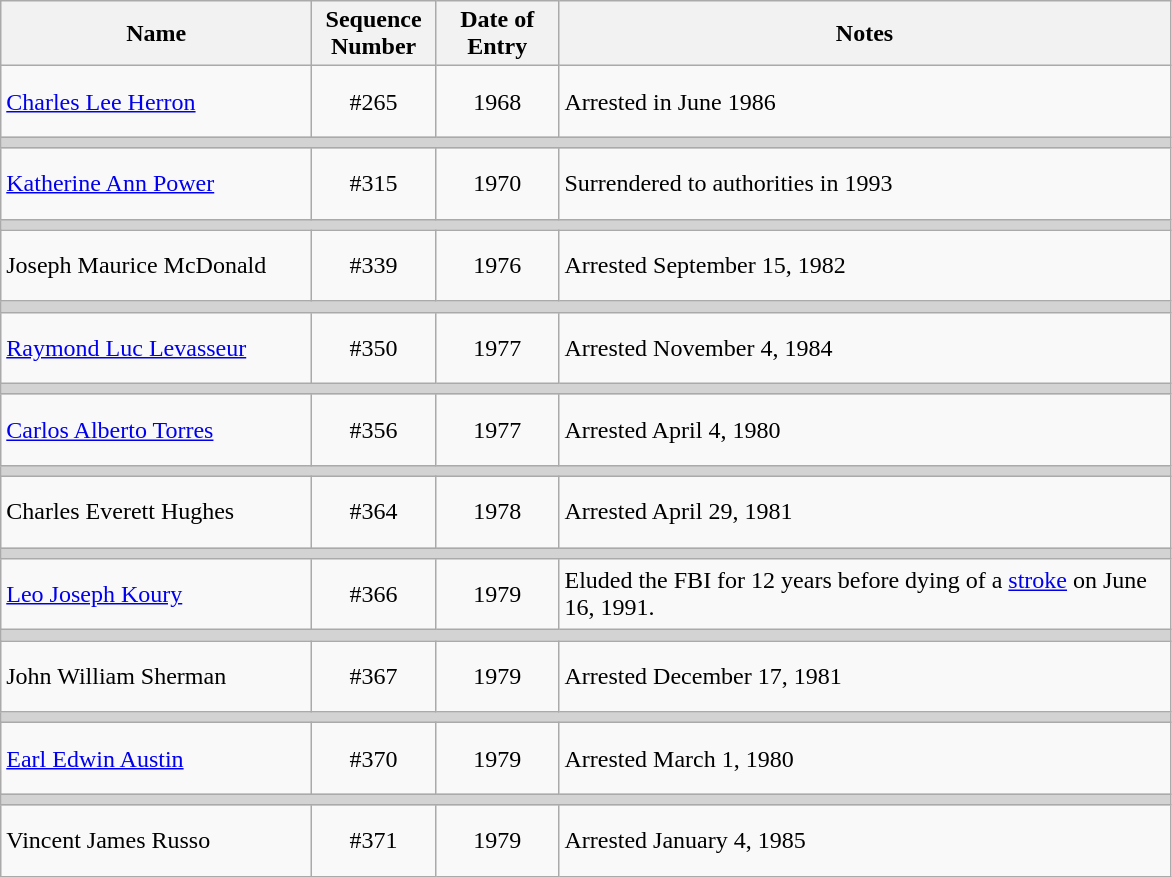<table class="wikitable">
<tr>
<th width="200">Name</th>
<th width="75">Sequence Number</th>
<th width="75">Date of Entry</th>
<th width="400">Notes</th>
</tr>
<tr>
<td height="40"><a href='#'>Charles Lee Herron</a></td>
<td align=center>#265</td>
<td align=center>1968</td>
<td>Arrested in June 1986</td>
</tr>
<tr>
<td colSpan="4" style="background-color:lightgrey;"></td>
</tr>
<tr>
<td height="40"><a href='#'>Katherine Ann Power</a></td>
<td align=center>#315</td>
<td align=center>1970</td>
<td>Surrendered to authorities in 1993</td>
</tr>
<tr>
<td colSpan="4" style="background-color:lightgrey;"></td>
</tr>
<tr>
<td height="40">Joseph Maurice McDonald</td>
<td align=center>#339</td>
<td align=center>1976</td>
<td>Arrested September 15, 1982</td>
</tr>
<tr>
<td colSpan="4" style="background-color:lightgrey;"></td>
</tr>
<tr>
<td height="40"><a href='#'>Raymond Luc Levasseur</a></td>
<td align=center>#350</td>
<td align=center>1977</td>
<td>Arrested November 4, 1984</td>
</tr>
<tr>
<td colSpan="4" style="background-color:lightgrey;"></td>
</tr>
<tr>
<td height="40"><a href='#'>Carlos Alberto Torres</a></td>
<td align=center>#356</td>
<td align=center>1977</td>
<td>Arrested April 4, 1980</td>
</tr>
<tr>
<td colSpan="4" style="background-color:lightgrey;"></td>
</tr>
<tr>
<td height="40">Charles Everett Hughes</td>
<td align=center>#364</td>
<td align=center>1978</td>
<td>Arrested April 29, 1981</td>
</tr>
<tr>
<td colSpan="4" style="background-color:lightgrey;"></td>
</tr>
<tr>
<td height="40"><a href='#'>Leo Joseph Koury</a></td>
<td align=center>#366</td>
<td align=center>1979</td>
<td>Eluded the FBI for 12 years before dying of a <a href='#'>stroke</a> on June 16, 1991.</td>
</tr>
<tr>
<td colSpan="4" style="background-color:lightgrey;"></td>
</tr>
<tr>
<td height="40">John William Sherman</td>
<td align=center>#367</td>
<td align=center>1979</td>
<td>Arrested December 17, 1981</td>
</tr>
<tr>
<td colSpan="4" style="background-color:lightgrey;"></td>
</tr>
<tr>
<td height="40"><a href='#'>Earl Edwin Austin</a></td>
<td align=center>#370</td>
<td align=center>1979</td>
<td>Arrested March 1, 1980</td>
</tr>
<tr>
<td colSpan="4" style="background-color:lightgrey;"></td>
</tr>
<tr>
<td height="40">Vincent James Russo</td>
<td align=center>#371</td>
<td align=center>1979</td>
<td>Arrested January 4, 1985</td>
</tr>
</table>
